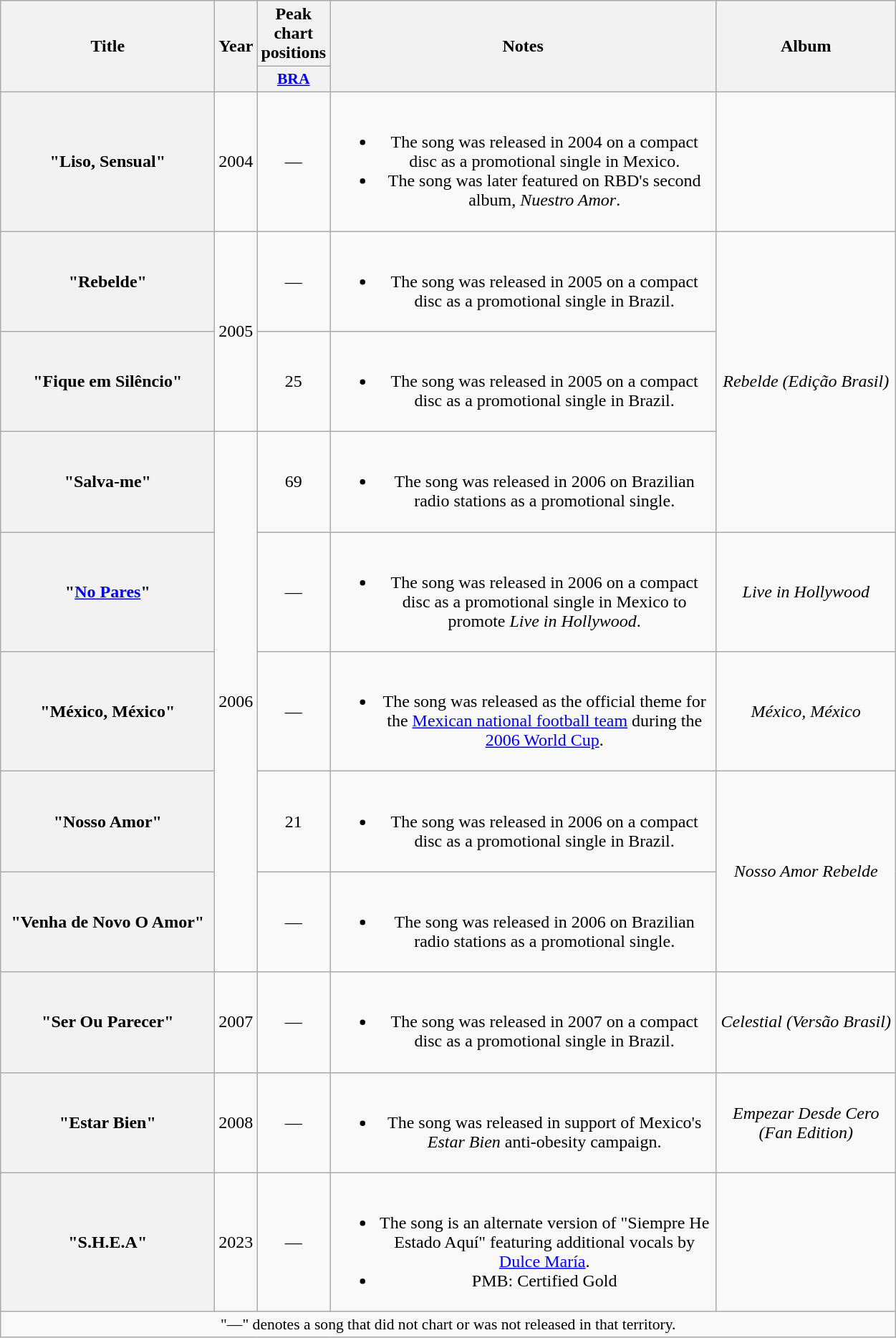<table class="wikitable plainrowheaders" style="text-align:center;">
<tr>
<th scope="col" rowspan="2" style="width:12em;">Title</th>
<th scope="col" rowspan="2">Year</th>
<th scope="col" colspan="1">Peak chart positions</th>
<th scope="col" rowspan="2" style="width:22em;">Notes</th>
<th scope="col" rowspan="2" style="width:10em;">Album</th>
</tr>
<tr>
<th scope="col" style="width:2.5em;font-size:90%;"><a href='#'>BRA</a><br></th>
</tr>
<tr>
<th scope="row">"Liso, Sensual"</th>
<td>2004</td>
<td>—</td>
<td><br><ul><li>The song was released in 2004 on a compact disc as a promotional single in Mexico.</li><li>The song was later featured on RBD's second album, <em>Nuestro Amor</em>.</li></ul></td>
<td></td>
</tr>
<tr>
<th scope="row">"Rebelde"</th>
<td rowspan="2">2005</td>
<td>—</td>
<td><br><ul><li>The song was released in 2005 on a compact disc as a promotional single in Brazil.</li></ul></td>
<td rowspan="3"><em>Rebelde (Edição Brasil)</em></td>
</tr>
<tr>
<th scope="row">"Fique em Silêncio"</th>
<td>25</td>
<td><br><ul><li>The song was released in 2005 on a compact disc as a promotional single in Brazil.</li></ul></td>
</tr>
<tr>
<th scope="row">"Salva-me"</th>
<td rowspan="5">2006</td>
<td>69</td>
<td><br><ul><li>The song was released in 2006 on Brazilian radio stations as a promotional single.</li></ul></td>
</tr>
<tr>
<th scope="row">"<a href='#'>No Pares</a>"</th>
<td>—</td>
<td><br><ul><li>The song was released in 2006 on a compact disc as a promotional single in Mexico to promote <em>Live in Hollywood</em>.</li></ul></td>
<td><em>Live in Hollywood</em></td>
</tr>
<tr>
<th scope="row">"México, México"</th>
<td>—</td>
<td><br><ul><li>The song was released as the official theme for the <a href='#'>Mexican national football team</a> during the <a href='#'>2006 World Cup</a>.</li></ul></td>
<td><em>México, México</em></td>
</tr>
<tr>
<th scope="row">"Nosso Amor"</th>
<td>21</td>
<td><br><ul><li>The song was released in 2006 on a compact disc as a promotional single in Brazil.</li></ul></td>
<td rowspan="2"><em>Nosso Amor Rebelde</em></td>
</tr>
<tr>
<th scope="row">"Venha de Novo O Amor"</th>
<td>—</td>
<td><br><ul><li>The song was released in 2006 on Brazilian radio stations as a promotional single.</li></ul></td>
</tr>
<tr>
<th scope="row">"Ser Ou Parecer"</th>
<td>2007</td>
<td>—</td>
<td><br><ul><li>The song was released in 2007 on a compact disc as a promotional single in Brazil.</li></ul></td>
<td><em>Celestial (Versão Brasil)</em></td>
</tr>
<tr>
<th scope="row">"Estar Bien"<br></th>
<td>2008</td>
<td>—</td>
<td><br><ul><li>The song was released in support of Mexico's <em>Estar Bien</em> anti-obesity campaign.</li></ul></td>
<td><em>Empezar Desde Cero (Fan Edition)</em></td>
</tr>
<tr>
<th scope="row">"S.H.E.A"</th>
<td>2023</td>
<td>—</td>
<td><br><ul><li>The song is an alternate version of "Siempre He Estado Aquí" featuring additional vocals by <a href='#'>Dulce María</a>.</li><li>PMB: Certified Gold</li></ul></td>
<td></td>
</tr>
<tr>
<td colspan="5" style="font-size:90%">"—" denotes a song that did not chart or was not released in that territory.</td>
</tr>
</table>
